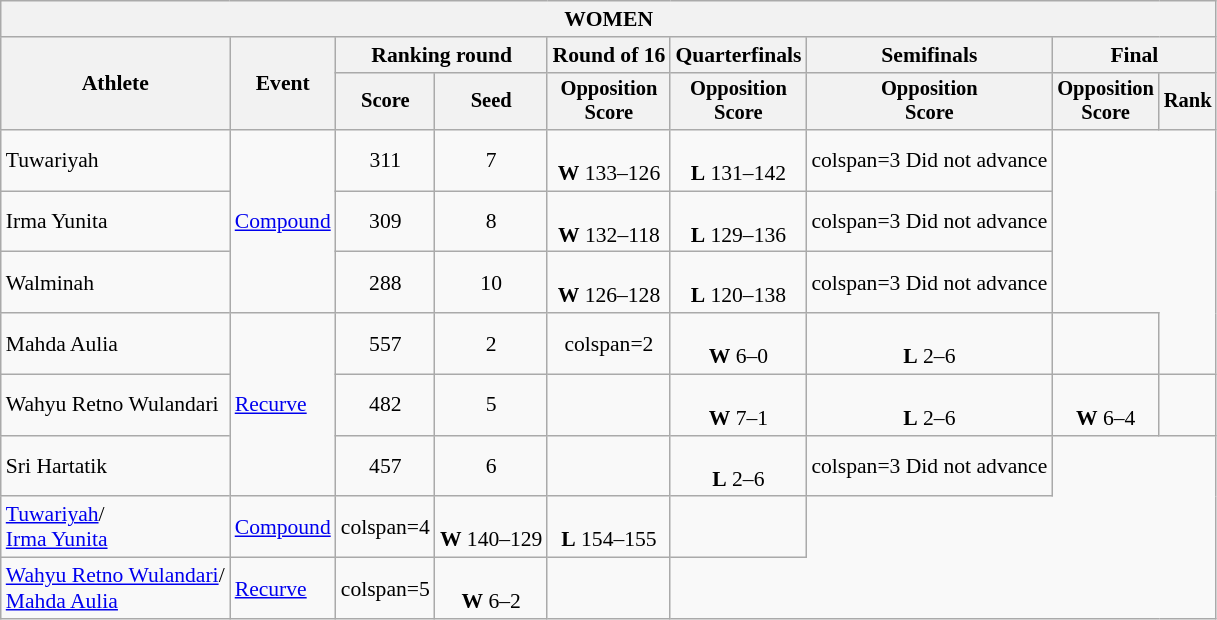<table class="wikitable" style="font-size:90%">
<tr>
<th colspan="9">WOMEN</th>
</tr>
<tr>
<th rowspan=2>Athlete</th>
<th rowspan=2>Event</th>
<th colspan="2">Ranking round</th>
<th>Round of 16</th>
<th>Quarterfinals</th>
<th>Semifinals</th>
<th colspan="2">Final</th>
</tr>
<tr style="font-size:95%">
<th>Score</th>
<th>Seed</th>
<th>Opposition<br>Score</th>
<th>Opposition<br>Score</th>
<th>Opposition<br>Score</th>
<th>Opposition<br>Score</th>
<th>Rank</th>
</tr>
<tr align=center>
<td align=left>Tuwariyah</td>
<td rowspan="3" align=left><a href='#'>Compound</a></td>
<td>311</td>
<td>7</td>
<td><br><strong>W</strong> 133–126</td>
<td><br><strong>L</strong> 131–142</td>
<td>colspan=3 Did not advance</td>
</tr>
<tr align=center>
<td align=left>Irma Yunita</td>
<td>309</td>
<td>8</td>
<td><br><strong>W</strong> 132–118</td>
<td><br><strong>L</strong> 129–136</td>
<td>colspan=3 Did not advance</td>
</tr>
<tr align=center>
<td align=left>Walminah</td>
<td>288</td>
<td>10</td>
<td><br><strong>W</strong> 126–128</td>
<td><br><strong>L</strong> 120–138</td>
<td>colspan=3 Did not advance</td>
</tr>
<tr align=center>
<td align=left>Mahda Aulia</td>
<td rowspan="3" align=left><a href='#'>Recurve</a></td>
<td>557</td>
<td>2</td>
<td>colspan=2 </td>
<td><br><strong>W</strong> 6–0</td>
<td><br><strong>L</strong> 2–6</td>
<td></td>
</tr>
<tr align=center>
<td align=left>Wahyu Retno Wulandari</td>
<td>482</td>
<td>5</td>
<td></td>
<td><br><strong>W</strong> 7–1</td>
<td><br><strong>L</strong> 2–6</td>
<td><br><strong>W</strong> 6–4</td>
<td></td>
</tr>
<tr align=center>
<td align=left>Sri Hartatik</td>
<td>457</td>
<td>6</td>
<td></td>
<td><br><strong>L</strong> 2–6</td>
<td>colspan=3 Did not advance</td>
</tr>
<tr align=center>
<td align=left><a href='#'>Tuwariyah</a>/<br><a href='#'>Irma Yunita</a></td>
<td align=left><a href='#'>Compound</a></td>
<td>colspan=4 </td>
<td><br><strong>W</strong> 140–129</td>
<td><br><strong>L</strong> 154–155</td>
<td></td>
</tr>
<tr align=center>
<td align=left><a href='#'>Wahyu Retno Wulandari</a>/<br><a href='#'>Mahda Aulia</a></td>
<td align=left><a href='#'>Recurve</a></td>
<td>colspan=5 </td>
<td><br><strong>W</strong> 6–2</td>
<td></td>
</tr>
</table>
